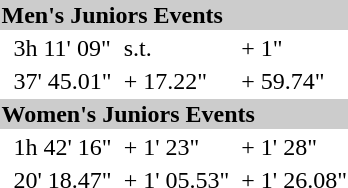<table>
<tr bgcolor="#cccccc">
<td colspan=7><strong>Men's Juniors Events</strong></td>
</tr>
<tr>
<td><br></td>
<td></td>
<td>3h 11' 09"</td>
<td></td>
<td>s.t.</td>
<td></td>
<td>+ 1"</td>
</tr>
<tr>
<td><br></td>
<td></td>
<td>37' 45.01"</td>
<td></td>
<td>+ 17.22"</td>
<td></td>
<td>+ 59.74"</td>
</tr>
<tr bgcolor="#cccccc">
<td colspan=7><strong>Women's Juniors Events</strong></td>
</tr>
<tr>
<td><br></td>
<td></td>
<td>1h 42' 16"</td>
<td></td>
<td>+ 1' 23"</td>
<td></td>
<td>+ 1' 28"</td>
</tr>
<tr>
<td><br></td>
<td></td>
<td>20' 18.47"</td>
<td></td>
<td>+ 1' 05.53"</td>
<td></td>
<td>+ 1' 26.08"</td>
</tr>
</table>
